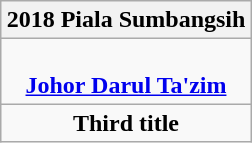<table class="wikitable" style="text-align: center; margin: 0 auto;">
<tr>
<th>2018 Piala Sumbangsih</th>
</tr>
<tr>
<td><br><a href='#'><strong>Johor Darul Ta'zim</strong></a></td>
</tr>
<tr>
<td><strong>Third title</strong></td>
</tr>
</table>
